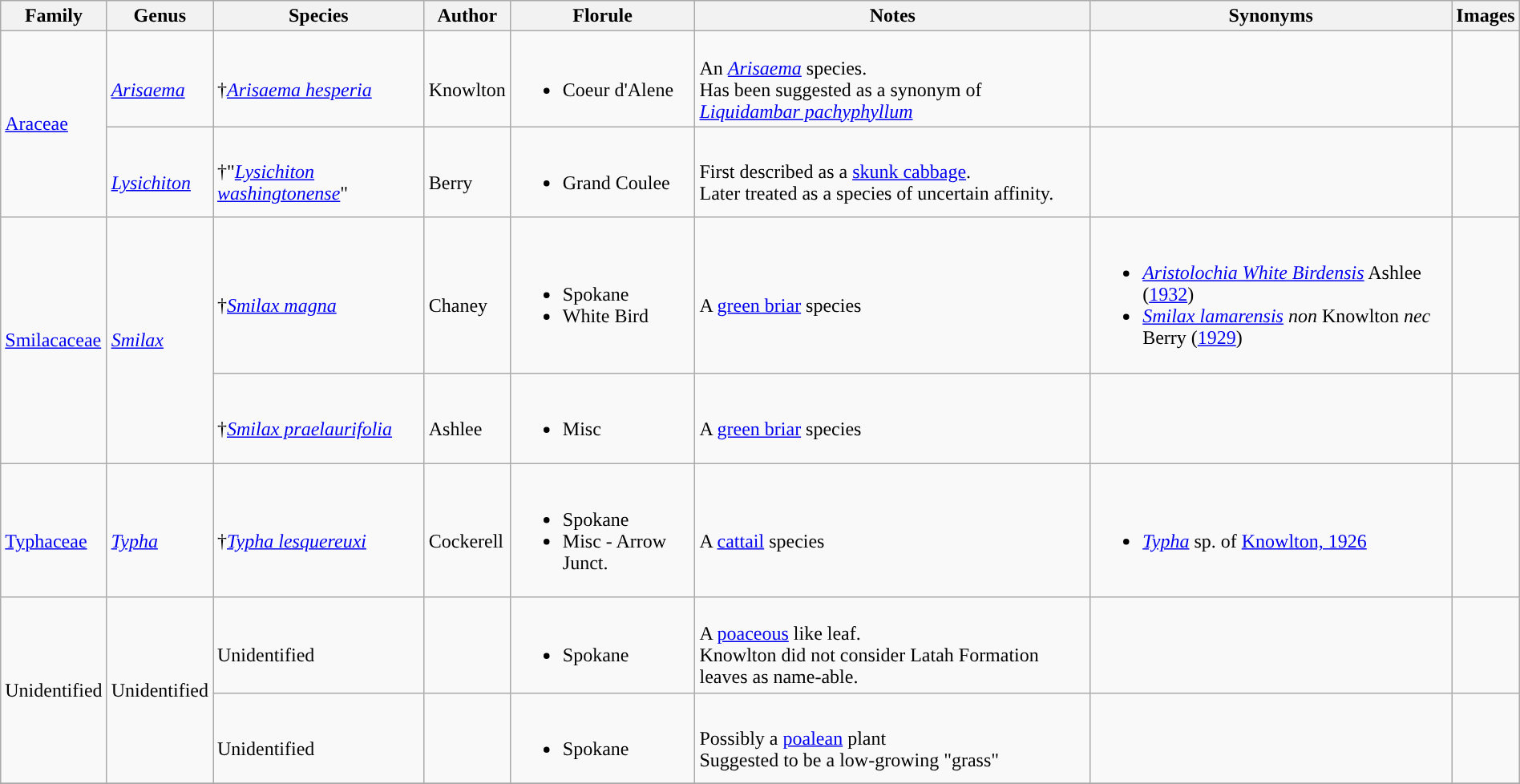<table class="wikitable sortable mw-collapsible" style="margin:auto; width:100%">
<tr>
<th>Family</th>
<th>Genus</th>
<th>Species</th>
<th>Author</th>
<th>Florule</th>
<th>Notes</th>
<th>Synonyms</th>
<th>Images</th>
</tr>
<tr>
<td rowspan=2><a href='#'>Araceae</a></td>
<td><br><em><a href='#'>Arisaema</a></em></td>
<td><br>†<em><a href='#'>Arisaema hesperia</a></em></td>
<td><br>Knowlton</td>
<td><br><ul><li>Coeur d'Alene</li></ul></td>
<td><br>An <em><a href='#'>Arisaema</a></em> species.<br> Has been suggested as a synonym of <em><a href='#'>Liquidambar pachyphyllum</a></em></td>
<td></td>
<td><br></td>
</tr>
<tr>
<td><br><em><a href='#'>Lysichiton</a></em></td>
<td><br>†"<em><a href='#'>Lysichiton washingtonense</a></em>"</td>
<td><br>Berry</td>
<td><br><ul><li>Grand Coulee</li></ul></td>
<td><br>First described as a <a href='#'>skunk cabbage</a>.<br>Later treated as a species of uncertain affinity.</td>
<td></td>
<td><br></td>
</tr>
<tr>
<td rowspan=2><a href='#'>Smilacaceae</a></td>
<td rowspan=2><em><a href='#'>Smilax</a></em></td>
<td><br>†<em><a href='#'>Smilax magna</a></em></td>
<td><br>Chaney</td>
<td><br><ul><li>Spokane</li><li>White Bird</li></ul></td>
<td><br>A <a href='#'>green briar</a> species</td>
<td><br><ul><li><em><a href='#'>Aristolochia White Birdensis</a></em> Ashlee (<a href='#'>1932</a>)</li><li><em><a href='#'>Smilax lamarensis</a></em> <em>non</em> Knowlton <em>nec</em> Berry (<a href='#'>1929</a>)</li></ul></td>
<td><br></td>
</tr>
<tr>
<td><br>†<em><a href='#'>Smilax praelaurifolia</a></em></td>
<td><br>Ashlee</td>
<td><br><ul><li>Misc</li></ul></td>
<td><br>A <a href='#'>green briar</a> species</td>
<td></td>
<td></td>
</tr>
<tr>
<td><br><a href='#'>Typhaceae</a></td>
<td><br><em><a href='#'>Typha</a></em></td>
<td><br>†<em><a href='#'>Typha lesquereuxi</a></em></td>
<td><br>Cockerell</td>
<td><br><ul><li>Spokane</li><li>Misc - Arrow Junct.</li></ul></td>
<td><br>A <a href='#'>cattail</a> species</td>
<td><br><ul><li><em><a href='#'>Typha</a></em> sp. of <a href='#'>Knowlton, 1926</a></li></ul></td>
<td><br></td>
</tr>
<tr>
<td rowspan=2>Unidentified</td>
<td rowspan=2>Unidentified</td>
<td><br>Unidentified</td>
<td></td>
<td><br><ul><li>Spokane</li></ul></td>
<td><br>A <a href='#'>poaceous</a> like leaf.<br>Knowlton did not consider Latah Formation leaves as name-able.</td>
<td></td>
<td><br></td>
</tr>
<tr>
<td><br>Unidentified</td>
<td></td>
<td><br><ul><li>Spokane</li></ul></td>
<td><br>Possibly a <a href='#'>poalean</a> plant<br>Suggested to be a low-growing "grass"</td>
<td></td>
<td><br></td>
</tr>
<tr>
</tr>
</table>
